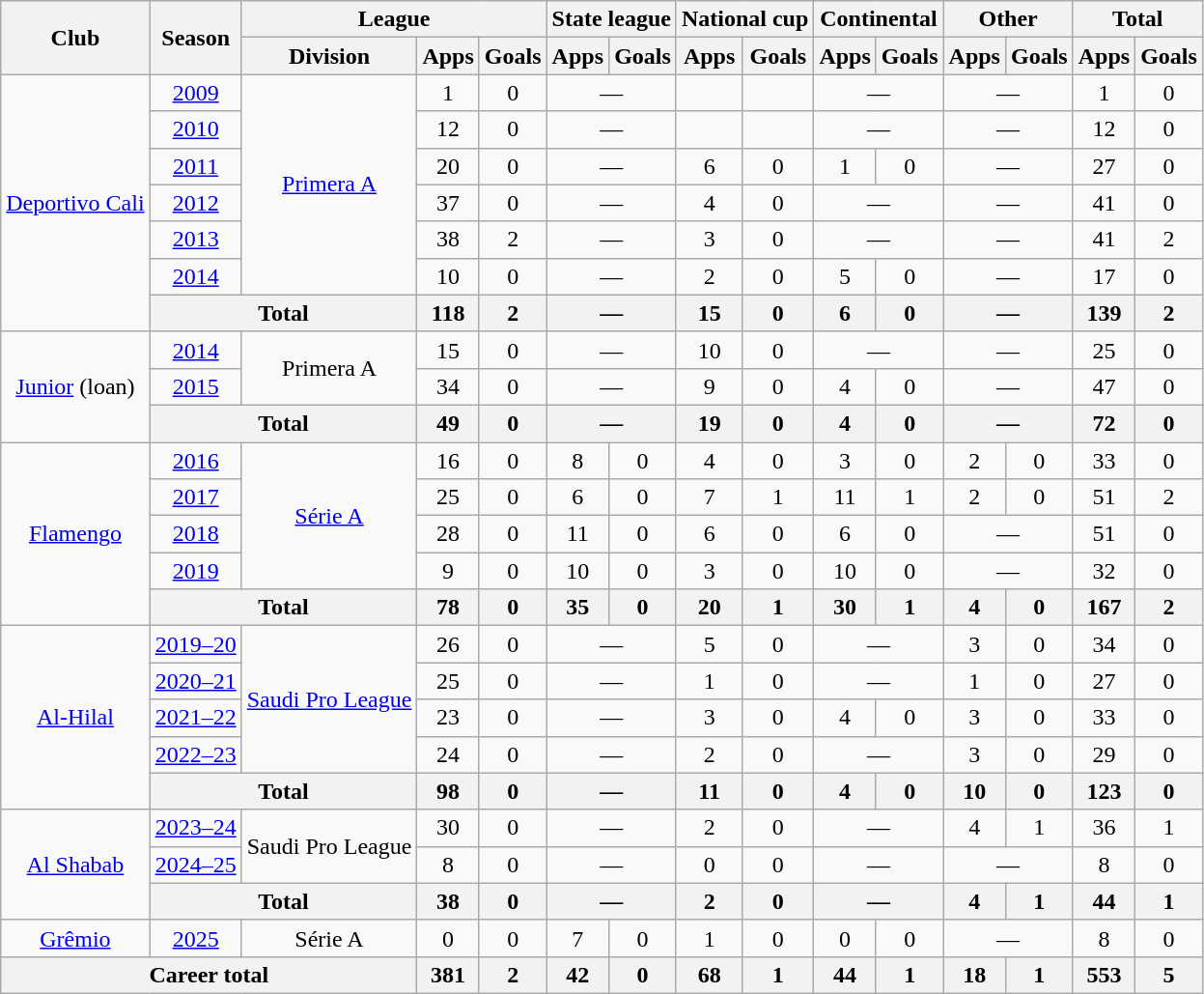<table class="wikitable" style="text-align: center;">
<tr>
<th rowspan="2">Club</th>
<th rowspan="2">Season</th>
<th colspan="3">League</th>
<th colspan="2">State league</th>
<th colspan="2">National cup</th>
<th colspan="2">Continental</th>
<th colspan="2">Other</th>
<th colspan="2">Total</th>
</tr>
<tr>
<th>Division</th>
<th>Apps</th>
<th>Goals</th>
<th>Apps</th>
<th>Goals</th>
<th>Apps</th>
<th>Goals</th>
<th>Apps</th>
<th>Goals</th>
<th>Apps</th>
<th>Goals</th>
<th>Apps</th>
<th>Goals</th>
</tr>
<tr>
<td rowspan="7" valign="center"><a href='#'>Deportivo Cali</a></td>
<td><a href='#'>2009</a></td>
<td rowspan="6" valign="center"><a href='#'>Primera A</a></td>
<td>1</td>
<td>0</td>
<td colspan="2">—</td>
<td></td>
<td></td>
<td colspan="2">—</td>
<td colspan="2">—</td>
<td>1</td>
<td>0</td>
</tr>
<tr>
<td><a href='#'>2010</a></td>
<td>12</td>
<td>0</td>
<td colspan="2">—</td>
<td></td>
<td></td>
<td colspan="2">—</td>
<td colspan="2">—</td>
<td>12</td>
<td>0</td>
</tr>
<tr>
<td><a href='#'>2011</a></td>
<td>20</td>
<td>0</td>
<td colspan="2">—</td>
<td>6</td>
<td>0</td>
<td>1</td>
<td>0</td>
<td colspan="2">—</td>
<td>27</td>
<td>0</td>
</tr>
<tr>
<td><a href='#'>2012</a></td>
<td>37</td>
<td>0</td>
<td colspan="2">—</td>
<td>4</td>
<td>0</td>
<td colspan="2">—</td>
<td colspan="2">—</td>
<td>41</td>
<td>0</td>
</tr>
<tr>
<td><a href='#'>2013</a></td>
<td>38</td>
<td>2</td>
<td colspan="2">—</td>
<td>3</td>
<td>0</td>
<td colspan="2">—</td>
<td colspan="2">—</td>
<td>41</td>
<td>2</td>
</tr>
<tr>
<td><a href='#'>2014</a></td>
<td>10</td>
<td>0</td>
<td colspan="2">—</td>
<td>2</td>
<td>0</td>
<td>5</td>
<td>0</td>
<td colspan="2">—</td>
<td>17</td>
<td>0</td>
</tr>
<tr>
<th colspan="2">Total</th>
<th>118</th>
<th>2</th>
<th colspan="2">—</th>
<th>15</th>
<th>0</th>
<th>6</th>
<th>0</th>
<th colspan="2">—</th>
<th>139</th>
<th>2</th>
</tr>
<tr>
<td rowspan="3" valign="center"><a href='#'>Junior</a> (loan)</td>
<td><a href='#'>2014</a></td>
<td rowspan="2" valign="center">Primera A</td>
<td>15</td>
<td>0</td>
<td colspan="2">—</td>
<td>10</td>
<td>0</td>
<td colspan="2">—</td>
<td colspan="2">—</td>
<td>25</td>
<td>0</td>
</tr>
<tr>
<td><a href='#'>2015</a></td>
<td>34</td>
<td>0</td>
<td colspan="2">—</td>
<td>9</td>
<td>0</td>
<td>4</td>
<td>0</td>
<td colspan="2">—</td>
<td>47</td>
<td>0</td>
</tr>
<tr>
<th colspan="2">Total</th>
<th>49</th>
<th>0</th>
<th colspan="2">—</th>
<th>19</th>
<th>0</th>
<th>4</th>
<th>0</th>
<th colspan="2">—</th>
<th>72</th>
<th>0</th>
</tr>
<tr>
<td rowspan="5" valign="center"><a href='#'>Flamengo</a></td>
<td><a href='#'>2016</a></td>
<td rowspan="4" valign="center"><a href='#'>Série A</a></td>
<td>16</td>
<td>0</td>
<td>8</td>
<td>0</td>
<td>4</td>
<td>0</td>
<td>3</td>
<td>0</td>
<td>2</td>
<td>0</td>
<td>33</td>
<td>0</td>
</tr>
<tr>
<td><a href='#'>2017</a></td>
<td>25</td>
<td>0</td>
<td>6</td>
<td>0</td>
<td>7</td>
<td>1</td>
<td>11</td>
<td>1</td>
<td>2</td>
<td>0</td>
<td>51</td>
<td>2</td>
</tr>
<tr>
<td><a href='#'>2018</a></td>
<td>28</td>
<td>0</td>
<td>11</td>
<td>0</td>
<td>6</td>
<td>0</td>
<td>6</td>
<td>0</td>
<td colspan="2">—</td>
<td>51</td>
<td>0</td>
</tr>
<tr>
<td><a href='#'>2019</a></td>
<td>9</td>
<td>0</td>
<td>10</td>
<td>0</td>
<td>3</td>
<td>0</td>
<td>10</td>
<td>0</td>
<td colspan="2">—</td>
<td>32</td>
<td>0</td>
</tr>
<tr>
<th colspan="2">Total</th>
<th>78</th>
<th>0</th>
<th>35</th>
<th>0</th>
<th>20</th>
<th>1</th>
<th>30</th>
<th>1</th>
<th>4</th>
<th>0</th>
<th>167</th>
<th>2</th>
</tr>
<tr>
<td rowspan="5" valign="center"><a href='#'>Al-Hilal</a></td>
<td><a href='#'>2019–20</a></td>
<td rowspan="4" valign="center"><a href='#'>Saudi Pro League</a></td>
<td>26</td>
<td>0</td>
<td colspan="2">—</td>
<td>5</td>
<td>0</td>
<td colspan="2">—</td>
<td>3</td>
<td>0</td>
<td>34</td>
<td>0</td>
</tr>
<tr>
<td><a href='#'>2020–21</a></td>
<td>25</td>
<td>0</td>
<td colspan="2">—</td>
<td>1</td>
<td>0</td>
<td colspan="2">—</td>
<td>1</td>
<td>0</td>
<td>27</td>
<td>0</td>
</tr>
<tr>
<td><a href='#'>2021–22</a></td>
<td>23</td>
<td>0</td>
<td colspan="2">—</td>
<td>3</td>
<td>0</td>
<td>4</td>
<td>0</td>
<td>3</td>
<td>0</td>
<td>33</td>
<td>0</td>
</tr>
<tr>
<td><a href='#'>2022–23</a></td>
<td>24</td>
<td>0</td>
<td colspan="2">—</td>
<td>2</td>
<td>0</td>
<td colspan="2">—</td>
<td>3</td>
<td>0</td>
<td>29</td>
<td>0</td>
</tr>
<tr>
<th colspan="2">Total</th>
<th>98</th>
<th>0</th>
<th colspan="2">—</th>
<th>11</th>
<th>0</th>
<th>4</th>
<th>0</th>
<th>10</th>
<th>0</th>
<th>123</th>
<th>0</th>
</tr>
<tr>
<td rowspan="3" valign="center"><a href='#'>Al Shabab</a></td>
<td><a href='#'>2023–24</a></td>
<td rowspan="2" valign="center">Saudi Pro League</td>
<td>30</td>
<td>0</td>
<td colspan="2">—</td>
<td>2</td>
<td>0</td>
<td colspan="2">—</td>
<td>4</td>
<td>1</td>
<td>36</td>
<td>1</td>
</tr>
<tr>
<td><a href='#'>2024–25</a></td>
<td>8</td>
<td>0</td>
<td colspan="2">—</td>
<td>0</td>
<td>0</td>
<td colspan="2">—</td>
<td colspan="2">—</td>
<td>8</td>
<td>0</td>
</tr>
<tr>
<th colspan="2">Total</th>
<th>38</th>
<th>0</th>
<th colspan="2">—</th>
<th>2</th>
<th>0</th>
<th colspan="2">—</th>
<th>4</th>
<th>1</th>
<th>44</th>
<th>1</th>
</tr>
<tr>
<td><a href='#'>Grêmio</a></td>
<td><a href='#'>2025</a></td>
<td>Série A</td>
<td>0</td>
<td>0</td>
<td>7</td>
<td>0</td>
<td>1</td>
<td>0</td>
<td>0</td>
<td>0</td>
<td colspan="2">—</td>
<td>8</td>
<td>0</td>
</tr>
<tr>
<th colspan="3">Career total</th>
<th>381</th>
<th>2</th>
<th>42</th>
<th>0</th>
<th>68</th>
<th>1</th>
<th>44</th>
<th>1</th>
<th>18</th>
<th>1</th>
<th>553</th>
<th>5</th>
</tr>
</table>
